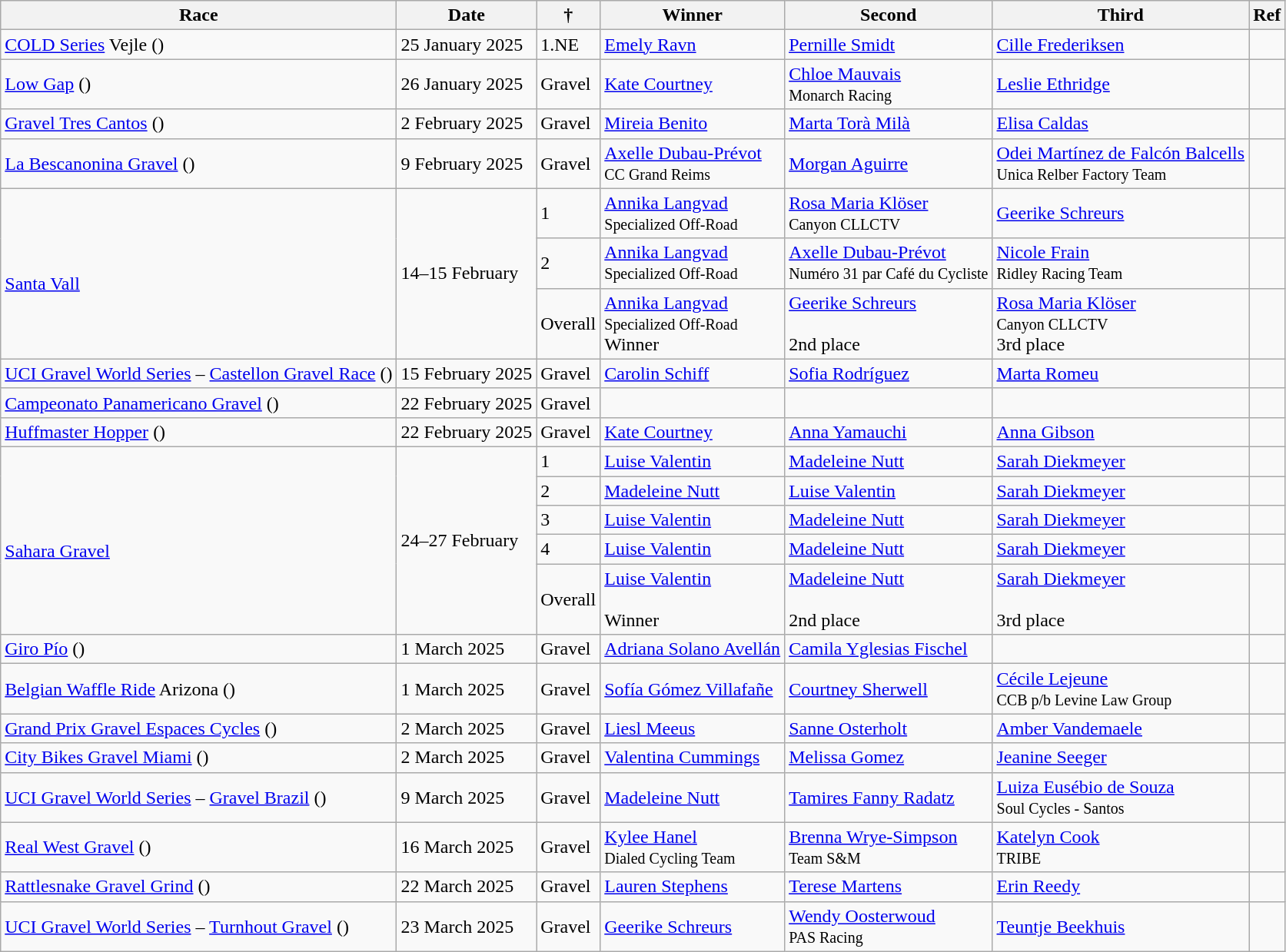<table class="wikitable sortable">
<tr>
<th>Race</th>
<th>Date</th>
<th> †</th>
<th>Winner</th>
<th>Second</th>
<th>Third</th>
<th>Ref</th>
</tr>
<tr>
<td> <a href='#'>COLD Series</a> Vejle ()</td>
<td>25 January 2025</td>
<td>1.NE</td>
<td> <a href='#'>Emely Ravn</a><br><small></small></td>
<td> <a href='#'>Pernille Smidt</a><br><small></small></td>
<td> <a href='#'>Cille Frederiksen</a><br><small></small></td>
<td align=center></td>
</tr>
<tr>
<td> <a href='#'>Low Gap</a> ()</td>
<td>26 January 2025</td>
<td>Gravel</td>
<td> <a href='#'>Kate Courtney</a><br><small></small></td>
<td> <a href='#'>Chloe Mauvais</a><br><small>Monarch Racing</small></td>
<td> <a href='#'>Leslie Ethridge</a><br><small></small></td>
<td align=center></td>
</tr>
<tr>
<td> <a href='#'>Gravel Tres Cantos</a> ()</td>
<td>2 February 2025</td>
<td>Gravel</td>
<td> <a href='#'>Mireia Benito</a><br><small></small></td>
<td> <a href='#'>Marta Torà Milà</a><br><small></small></td>
<td> <a href='#'>Elisa Caldas</a><br><small></small></td>
<td align=center></td>
</tr>
<tr>
<td> <a href='#'>La Bescanonina Gravel</a> ()</td>
<td>9 February 2025</td>
<td>Gravel</td>
<td> <a href='#'>Axelle Dubau-Prévot</a><br><small>CC Grand Reims</small></td>
<td> <a href='#'>Morgan Aguirre</a><br><small></small></td>
<td> <a href='#'>Odei Martínez de Falcón Balcells</a><br><small>Unica Relber Factory Team</small></td>
<td align=center></td>
</tr>
<tr>
<td rowspan=3><br><a href='#'>Santa Vall</a></td>
<td rowspan=3>14–15 February</td>
<td bgcolor=>1</td>
<td> <a href='#'>Annika Langvad</a><br><small>Specialized Off-Road</small></td>
<td> <a href='#'>Rosa Maria Klöser</a><br><small>Canyon CLLCTV</small></td>
<td> <a href='#'>Geerike Schreurs</a><br><small></small></td>
<td align=center></td>
</tr>
<tr>
<td bgcolor=>2</td>
<td> <a href='#'>Annika Langvad</a><br><small>Specialized Off-Road</small></td>
<td> <a href='#'>Axelle Dubau-Prévot</a><br><small>Numéro 31 par Café du Cycliste</small></td>
<td> <a href='#'>Nicole Frain</a><br><small>Ridley Racing Team</small></td>
<td align=center></td>
</tr>
<tr>
<td bgcolor=>Overall</td>
<td> <a href='#'>Annika Langvad</a><br><small>Specialized Off-Road</small><br>Winner</td>
<td> <a href='#'>Geerike Schreurs</a><br><small></small><br>2nd place</td>
<td> <a href='#'>Rosa Maria Klöser</a><br><small>Canyon CLLCTV</small><br>3rd place</td>
<td align=center></td>
</tr>
<tr>
<td> <a href='#'>UCI Gravel World Series</a> – <a href='#'>Castellon Gravel Race</a> ()</td>
<td>15 February 2025</td>
<td>Gravel</td>
<td> <a href='#'>Carolin Schiff</a><br><small></small></td>
<td> <a href='#'>Sofia Rodríguez</a><br><small></small></td>
<td> <a href='#'>Marta Romeu</a><br><small></small></td>
<td align=center></td>
</tr>
<tr>
<td> <a href='#'>Campeonato Panamericano Gravel</a> ()</td>
<td>22 February 2025</td>
<td>Gravel</td>
<td></td>
<td></td>
<td></td>
<td align=center></td>
</tr>
<tr>
<td> <a href='#'>Huffmaster Hopper</a> ()</td>
<td>22 February 2025</td>
<td>Gravel</td>
<td> <a href='#'>Kate Courtney</a><br><small></small></td>
<td> <a href='#'>Anna Yamauchi</a><br><small></small></td>
<td> <a href='#'>Anna Gibson</a><br><small></small></td>
<td align=center></td>
</tr>
<tr>
<td rowspan=5><br><a href='#'>Sahara Gravel</a></td>
<td rowspan=5>24–27 February</td>
<td bgcolor=>1</td>
<td> <a href='#'>Luise Valentin</a><br><small></small></td>
<td> <a href='#'>Madeleine Nutt</a><br><small></small></td>
<td> <a href='#'>Sarah Diekmeyer</a><br><small></small></td>
<td align=center></td>
</tr>
<tr>
<td bgcolor=>2</td>
<td> <a href='#'>Madeleine Nutt</a><br><small></small></td>
<td> <a href='#'>Luise Valentin</a><br><small></small></td>
<td> <a href='#'>Sarah Diekmeyer</a><br><small></small></td>
<td align=center></td>
</tr>
<tr>
<td bgcolor=>3</td>
<td> <a href='#'>Luise Valentin</a><br><small></small></td>
<td> <a href='#'>Madeleine Nutt</a><br><small></small></td>
<td> <a href='#'>Sarah Diekmeyer</a><br><small></small></td>
<td align=center></td>
</tr>
<tr>
<td bgcolor=>4</td>
<td> <a href='#'>Luise Valentin</a><br><small></small></td>
<td> <a href='#'>Madeleine Nutt</a><br><small></small></td>
<td> <a href='#'>Sarah Diekmeyer</a><br><small></small></td>
<td align=center></td>
</tr>
<tr>
<td bgcolor=>Overall</td>
<td> <a href='#'>Luise Valentin</a><br><small></small><br>Winner</td>
<td> <a href='#'>Madeleine Nutt</a><br><small></small><br>2nd place</td>
<td> <a href='#'>Sarah Diekmeyer</a><br><small></small><br>3rd place</td>
<td align=center></td>
</tr>
<tr>
<td> <a href='#'>Giro Pío</a> ()</td>
<td>1 March 2025</td>
<td>Gravel</td>
<td> <a href='#'>Adriana Solano Avellán</a><br><small></small></td>
<td> <a href='#'>Camila Yglesias Fischel</a><br><small></small></td>
<td></td>
<td align=center></td>
</tr>
<tr>
<td> <a href='#'>Belgian Waffle Ride</a> Arizona ()</td>
<td>1 March 2025</td>
<td>Gravel</td>
<td> <a href='#'>Sofía Gómez Villafañe</a><br><small></small></td>
<td> <a href='#'>Courtney Sherwell</a><br><small></small></td>
<td> <a href='#'>Cécile Lejeune</a><br><small>CCB p/b Levine Law Group</small></td>
<td align=center></td>
</tr>
<tr>
<td> <a href='#'>Grand Prix Gravel Espaces Cycles</a> ()</td>
<td>2 March 2025</td>
<td>Gravel</td>
<td> <a href='#'>Liesl Meeus</a><br><small></small></td>
<td> <a href='#'>Sanne Osterholt</a><br><small></small></td>
<td> <a href='#'>Amber Vandemaele</a><br><small></small></td>
<td align=center></td>
</tr>
<tr>
<td> <a href='#'>City Bikes Gravel Miami</a> ()</td>
<td>2 March 2025</td>
<td>Gravel</td>
<td> <a href='#'>Valentina Cummings</a><br><small></small></td>
<td> <a href='#'>Melissa Gomez</a><br><small></small></td>
<td> <a href='#'>Jeanine Seeger</a><br><small></small></td>
<td align=center></td>
</tr>
<tr>
<td> <a href='#'>UCI Gravel World Series</a> – <a href='#'>Gravel Brazil</a> ()</td>
<td>9 March 2025</td>
<td>Gravel</td>
<td> <a href='#'>Madeleine Nutt</a><br><small></small></td>
<td> <a href='#'>Tamires Fanny Radatz</a><br><small></small></td>
<td> <a href='#'>Luiza Eusébio de Souza</a><br><small>Soul Cycles - Santos</small></td>
<td align=center></td>
</tr>
<tr>
<td> <a href='#'>Real West Gravel</a> ()</td>
<td>16 March 2025</td>
<td>Gravel</td>
<td> <a href='#'>Kylee Hanel</a><br><small>Dialed Cycling Team</small></td>
<td> <a href='#'>Brenna Wrye-Simpson</a><br><small>Team S&M</small></td>
<td> <a href='#'>Katelyn Cook</a><br><small>TRIBE</small></td>
<td align=center></td>
</tr>
<tr>
<td> <a href='#'>Rattlesnake Gravel Grind</a> ()</td>
<td>22 March 2025</td>
<td>Gravel</td>
<td> <a href='#'>Lauren Stephens</a><br><small></small></td>
<td> <a href='#'>Terese Martens</a><br><small></small></td>
<td> <a href='#'>Erin Reedy</a><br><small></small></td>
<td align=center></td>
</tr>
<tr>
<td> <a href='#'>UCI Gravel World Series</a> – <a href='#'>Turnhout Gravel</a> ()</td>
<td>23 March 2025</td>
<td>Gravel</td>
<td> <a href='#'>Geerike Schreurs</a><br><small></small></td>
<td> <a href='#'>Wendy Oosterwoud</a><br><small>PAS Racing</small></td>
<td> <a href='#'>Teuntje Beekhuis</a><br><small></small></td>
<td align=center></td>
</tr>
</table>
